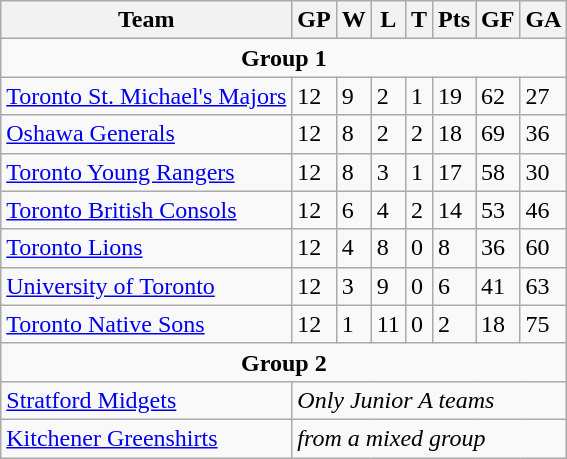<table class="wikitable">
<tr>
<th>Team</th>
<th>GP</th>
<th>W</th>
<th>L</th>
<th>T</th>
<th>Pts</th>
<th>GF</th>
<th>GA</th>
</tr>
<tr>
<td colspan="8" align="center"><strong>Group 1</strong></td>
</tr>
<tr>
<td><a href='#'>Toronto St. Michael's Majors</a></td>
<td>12</td>
<td>9</td>
<td>2</td>
<td>1</td>
<td>19</td>
<td>62</td>
<td>27</td>
</tr>
<tr>
<td><a href='#'>Oshawa Generals</a></td>
<td>12</td>
<td>8</td>
<td>2</td>
<td>2</td>
<td>18</td>
<td>69</td>
<td>36</td>
</tr>
<tr>
<td><a href='#'>Toronto Young Rangers</a></td>
<td>12</td>
<td>8</td>
<td>3</td>
<td>1</td>
<td>17</td>
<td>58</td>
<td>30</td>
</tr>
<tr>
<td><a href='#'>Toronto British Consols</a></td>
<td>12</td>
<td>6</td>
<td>4</td>
<td>2</td>
<td>14</td>
<td>53</td>
<td>46</td>
</tr>
<tr>
<td><a href='#'>Toronto Lions</a></td>
<td>12</td>
<td>4</td>
<td>8</td>
<td>0</td>
<td>8</td>
<td>36</td>
<td>60</td>
</tr>
<tr>
<td><a href='#'>University of Toronto</a></td>
<td>12</td>
<td>3</td>
<td>9</td>
<td>0</td>
<td>6</td>
<td>41</td>
<td>63</td>
</tr>
<tr>
<td><a href='#'>Toronto Native Sons</a></td>
<td>12</td>
<td>1</td>
<td>11</td>
<td>0</td>
<td>2</td>
<td>18</td>
<td>75</td>
</tr>
<tr>
<td colspan="8" align="center"><strong>Group 2</strong></td>
</tr>
<tr>
<td><a href='#'>Stratford Midgets</a></td>
<td colspan="7"><em>Only Junior A teams</em></td>
</tr>
<tr>
<td><a href='#'>Kitchener Greenshirts</a></td>
<td colspan="7"><em>from a mixed group</em></td>
</tr>
</table>
